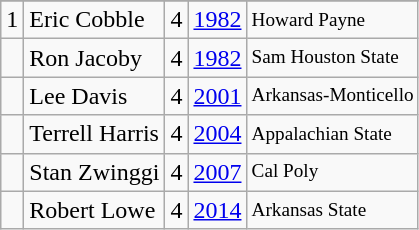<table class="wikitable">
<tr>
</tr>
<tr>
<td>1</td>
<td>Eric Cobble</td>
<td>4</td>
<td><a href='#'>1982</a></td>
<td style="font-size:80%;">Howard Payne</td>
</tr>
<tr>
<td></td>
<td>Ron Jacoby</td>
<td>4</td>
<td><a href='#'>1982</a></td>
<td style="font-size:80%;">Sam Houston State</td>
</tr>
<tr>
<td></td>
<td>Lee Davis</td>
<td>4</td>
<td><a href='#'>2001</a></td>
<td style="font-size:80%;">Arkansas-Monticello</td>
</tr>
<tr>
<td></td>
<td>Terrell Harris</td>
<td>4</td>
<td><a href='#'>2004</a></td>
<td style="font-size:80%;">Appalachian State</td>
</tr>
<tr>
<td></td>
<td>Stan Zwinggi</td>
<td>4</td>
<td><a href='#'>2007</a></td>
<td style="font-size:80%;">Cal Poly</td>
</tr>
<tr>
<td></td>
<td>Robert Lowe</td>
<td>4</td>
<td><a href='#'>2014</a></td>
<td style="font-size:80%;">Arkansas State</td>
</tr>
</table>
